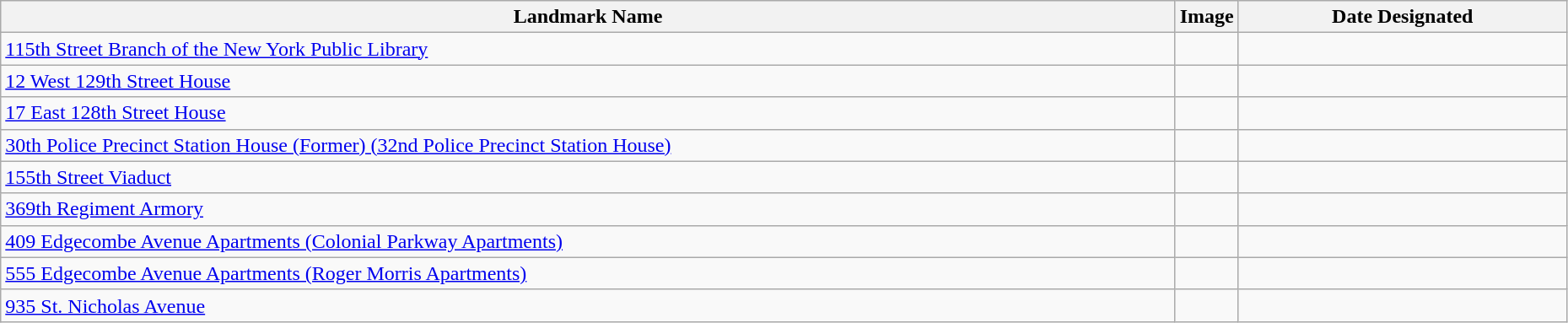<table class="wikitable sortable" style="width:98%">
<tr>
<th width = 75%><strong>Landmark Name</strong></th>
<th width = 4% class="unsortable"><strong>Image</strong></th>
<th><strong>Date Designated</strong></th>
</tr>
<tr>
<td><a href='#'>115th Street Branch of the New York Public Library</a></td>
<td></td>
<td> </td>
</tr>
<tr>
<td><a href='#'>12 West 129th Street House</a></td>
<td></td>
<td> </td>
</tr>
<tr>
<td><a href='#'>17 East 128th Street House</a> </td>
<td></td>
<td> </td>
</tr>
<tr>
<td><a href='#'>30th Police Precinct Station House (Former) (32nd Police Precinct Station House)</a></td>
<td></td>
<td> </td>
</tr>
<tr>
<td><a href='#'>155th Street Viaduct</a></td>
<td></td>
<td> </td>
</tr>
<tr>
<td><a href='#'>369th Regiment Armory</a></td>
<td></td>
<td> </td>
</tr>
<tr>
<td><a href='#'>409 Edgecombe Avenue Apartments (Colonial Parkway Apartments)</a></td>
<td></td>
<td> </td>
</tr>
<tr>
<td><a href='#'>555 Edgecombe Avenue Apartments (Roger Morris Apartments)</a></td>
<td></td>
<td> </td>
</tr>
<tr>
<td><a href='#'>935 St. Nicholas Avenue</a></td>
<td></td>
<td> </td>
</tr>
</table>
